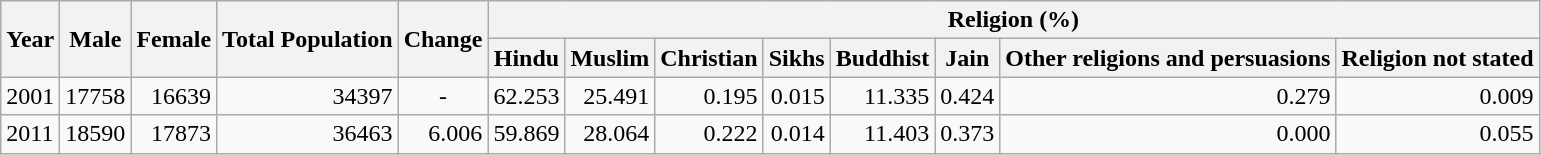<table class="wikitable">
<tr>
<th rowspan="2">Year</th>
<th rowspan="2">Male</th>
<th rowspan="2">Female</th>
<th rowspan="2">Total Population</th>
<th rowspan="2">Change</th>
<th colspan="8">Religion (%)</th>
</tr>
<tr>
<th>Hindu</th>
<th>Muslim</th>
<th>Christian</th>
<th>Sikhs</th>
<th>Buddhist</th>
<th>Jain</th>
<th>Other religions and persuasions</th>
<th>Religion not stated</th>
</tr>
<tr>
<td>2001</td>
<td style="text-align:right;">17758</td>
<td style="text-align:right;">16639</td>
<td style="text-align:right;">34397</td>
<td style="text-align:center;">-</td>
<td style="text-align:right;">62.253</td>
<td style="text-align:right;">25.491</td>
<td style="text-align:right;">0.195</td>
<td style="text-align:right;">0.015</td>
<td style="text-align:right;">11.335</td>
<td style="text-align:right;">0.424</td>
<td style="text-align:right;">0.279</td>
<td style="text-align:right;">0.009</td>
</tr>
<tr>
<td>2011</td>
<td style="text-align:right;">18590</td>
<td style="text-align:right;">17873</td>
<td style="text-align:right;">36463</td>
<td style="text-align:right;">6.006</td>
<td style="text-align:right;">59.869</td>
<td style="text-align:right;">28.064</td>
<td style="text-align:right;">0.222</td>
<td style="text-align:right;">0.014</td>
<td style="text-align:right;">11.403</td>
<td style="text-align:right;">0.373</td>
<td style="text-align:right;">0.000</td>
<td style="text-align:right;">0.055</td>
</tr>
</table>
